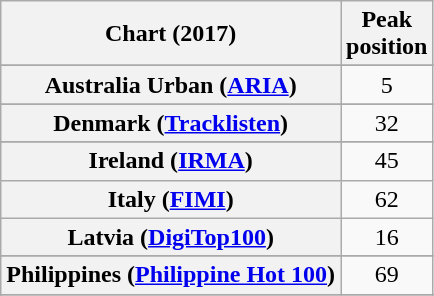<table class="wikitable plainrowheaders sortable" style="text-align:center;">
<tr>
<th scope="col">Chart (2017)</th>
<th scope="col">Peak<br>position</th>
</tr>
<tr>
</tr>
<tr>
<th scope="row">Australia Urban (<a href='#'>ARIA</a>)</th>
<td>5</td>
</tr>
<tr>
</tr>
<tr>
</tr>
<tr>
</tr>
<tr>
</tr>
<tr>
</tr>
<tr>
<th scope="row">Denmark (<a href='#'>Tracklisten</a>)</th>
<td>32</td>
</tr>
<tr>
</tr>
<tr>
</tr>
<tr>
</tr>
<tr>
<th scope="row">Ireland (<a href='#'>IRMA</a>)</th>
<td>45</td>
</tr>
<tr>
<th scope="row">Italy (<a href='#'>FIMI</a>)</th>
<td>62</td>
</tr>
<tr>
<th scope="row">Latvia (<a href='#'>DigiTop100</a>)</th>
<td>16</td>
</tr>
<tr>
</tr>
<tr>
</tr>
<tr>
<th scope="row">Philippines (<a href='#'>Philippine Hot 100</a>)</th>
<td>69</td>
</tr>
<tr>
</tr>
<tr>
</tr>
<tr>
</tr>
<tr>
</tr>
<tr>
</tr>
<tr>
</tr>
<tr>
</tr>
<tr>
</tr>
<tr>
</tr>
</table>
